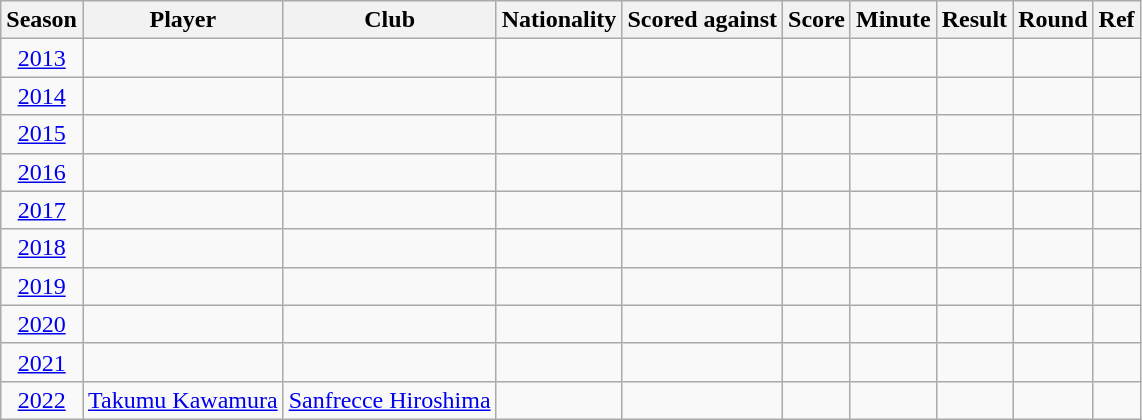<table class="wikitable">
<tr>
<th>Season</th>
<th>Player</th>
<th>Club</th>
<th>Nationality</th>
<th>Scored against</th>
<th>Score</th>
<th>Minute</th>
<th>Result</th>
<th>Round</th>
<th>Ref</th>
</tr>
<tr>
<td align=Center><a href='#'>2013</a></td>
<td align=left></td>
<td align=left></td>
<td align=left></td>
<td align=left></td>
<td align=center></td>
<td align=center></td>
<td align=center></td>
<td align=left></td>
<td></td>
</tr>
<tr>
<td align=Center><a href='#'>2014</a></td>
<td align=left></td>
<td align=left></td>
<td align=left></td>
<td align=left></td>
<td align=center></td>
<td align=center></td>
<td align=center></td>
<td align=left></td>
<td></td>
</tr>
<tr>
<td align=Center><a href='#'>2015</a></td>
<td align=left></td>
<td align=left></td>
<td align=left></td>
<td align=left></td>
<td align=center></td>
<td align=center></td>
<td align=center></td>
<td align=left></td>
<td></td>
</tr>
<tr>
<td align=Center><a href='#'>2016</a></td>
<td align=left></td>
<td align=left></td>
<td align=left></td>
<td align=left></td>
<td align=center></td>
<td align=center></td>
<td align=center></td>
<td align=left></td>
<td></td>
</tr>
<tr>
<td align=Center><a href='#'>2017</a></td>
<td align=left></td>
<td align=left></td>
<td align=left></td>
<td align=left></td>
<td align=center></td>
<td align=center></td>
<td align=center></td>
<td align=left></td>
<td></td>
</tr>
<tr>
<td align=Center><a href='#'>2018</a></td>
<td align=left></td>
<td align=left></td>
<td align=left></td>
<td align=left></td>
<td align=center></td>
<td align=center></td>
<td align=center></td>
<td align=left></td>
<td></td>
</tr>
<tr>
<td align=Center><a href='#'>2019</a></td>
<td align=left></td>
<td align=left></td>
<td align=left></td>
<td align=left></td>
<td align=center></td>
<td align=center></td>
<td align=center></td>
<td align=left></td>
<td></td>
</tr>
<tr>
<td align=Center><a href='#'>2020</a></td>
<td align=left></td>
<td align=left></td>
<td align=left></td>
<td align=left></td>
<td align=center></td>
<td align=center></td>
<td align=center></td>
<td align=left></td>
<td></td>
</tr>
<tr>
<td align=Center><a href='#'>2021</a></td>
<td align=left></td>
<td align=left></td>
<td align=left></td>
<td align=left></td>
<td align=center></td>
<td align=center></td>
<td align=center></td>
<td align=left></td>
<td></td>
</tr>
<tr>
<td align=Center><a href='#'>2022</a></td>
<td align=left> <a href='#'>Takumu Kawamura</a></td>
<td align=left><a href='#'>Sanfrecce Hiroshima</a></td>
<td align=left></td>
<td align=left></td>
<td align=center></td>
<td align=center></td>
<td align=center></td>
<td align=left></td>
<td></td>
</tr>
</table>
